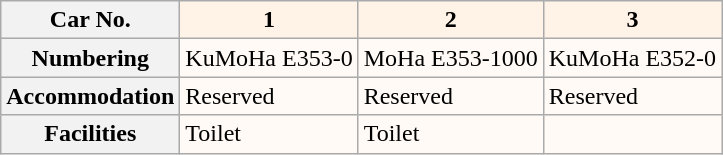<table class="wikitable">
<tr>
<th>Car No.</th>
<th style="background: #FFF2E6">1</th>
<th style="background: #FFF2E6">2</th>
<th style="background: #FFF2E6">3</th>
</tr>
<tr>
<th>Numbering</th>
<td style="background: #FFFAF5">KuMoHa E353-0</td>
<td style="background: #FFFAF5">MoHa E353-1000</td>
<td style="background: #FFFAF5">KuMoHa E352-0</td>
</tr>
<tr>
<th>Accommodation</th>
<td style="background: #FFFAF5">Reserved</td>
<td style="background: #FFFAF5">Reserved</td>
<td style="background: #FFFAF5">Reserved</td>
</tr>
<tr>
<th>Facilities</th>
<td style="background: #FFFAF5">Toilet</td>
<td style="background: #FFFAF5">Toilet</td>
<td style="background: #FFFAF5"></td>
</tr>
</table>
